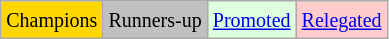<table class="wikitable">
<tr>
<td bgcolor=gold><small>Champions</small></td>
<td bgcolor=silver><small>Runners-up</small></td>
<td bgcolor="#DDFFDD"><small><a href='#'>Promoted</a></small></td>
<td bgcolor="#FFCCCC"><small><a href='#'>Relegated</a></small></td>
</tr>
</table>
